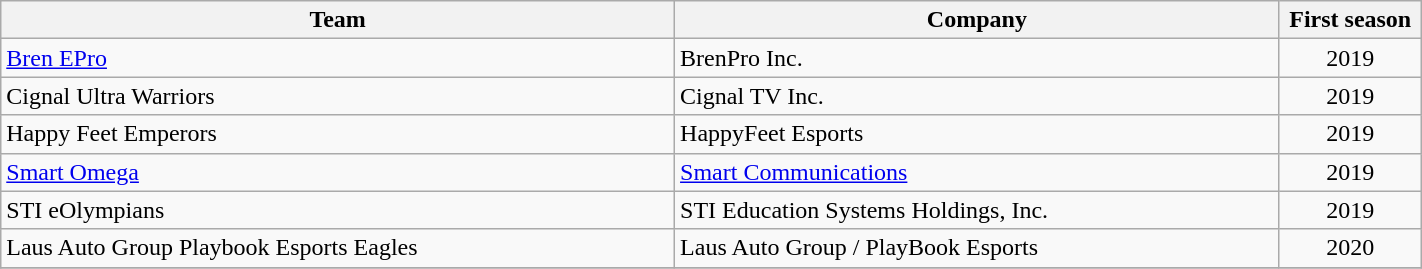<table class="wikitable sortable" style="text-align:left;" width=75%>
<tr>
<th>Team</th>
<th>Company</th>
<th width=10%>First season</th>
</tr>
<tr>
<td><a href='#'>Bren EPro</a></td>
<td>BrenPro Inc.</td>
<td align=center>2019</td>
</tr>
<tr>
<td>Cignal Ultra Warriors</td>
<td>Cignal TV Inc.</td>
<td align=center>2019</td>
</tr>
<tr>
<td>Happy Feet Emperors</td>
<td>HappyFeet Esports</td>
<td align=center>2019</td>
</tr>
<tr>
<td><a href='#'>Smart Omega</a></td>
<td><a href='#'>Smart Communications</a></td>
<td align=center>2019</td>
</tr>
<tr>
<td>STI eOlympians</td>
<td>STI Education Systems Holdings, Inc.</td>
<td align=center>2019</td>
</tr>
<tr>
<td>Laus Auto Group Playbook Esports Eagles</td>
<td>Laus Auto Group / PlayBook Esports</td>
<td align=center>2020</td>
</tr>
<tr>
</tr>
</table>
